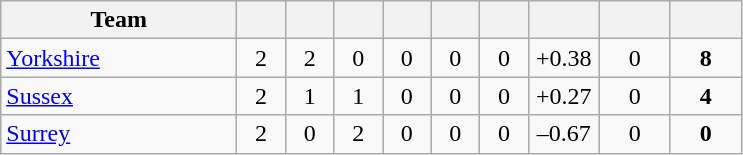<table class="wikitable" style="text-align:center">
<tr>
<th width="150">Team</th>
<th width="25"></th>
<th width="25"></th>
<th width="25"></th>
<th width="25"></th>
<th width="25"></th>
<th width="25"></th>
<th width="40"></th>
<th width="40"></th>
<th width="40"></th>
</tr>
<tr>
<td style="text-align:left"><a href='#'>Yorkshire</a></td>
<td>2</td>
<td>2</td>
<td>0</td>
<td>0</td>
<td>0</td>
<td>0</td>
<td>+0.38</td>
<td>0</td>
<td><strong>8</strong></td>
</tr>
<tr>
<td style="text-align:left"><a href='#'>Sussex</a></td>
<td>2</td>
<td>1</td>
<td>1</td>
<td>0</td>
<td>0</td>
<td>0</td>
<td>+0.27</td>
<td>0</td>
<td><strong>4</strong></td>
</tr>
<tr>
<td style="text-align:left"><a href='#'>Surrey</a></td>
<td>2</td>
<td>0</td>
<td>2</td>
<td>0</td>
<td>0</td>
<td>0</td>
<td>–0.67</td>
<td>0</td>
<td><strong>0</strong></td>
</tr>
</table>
